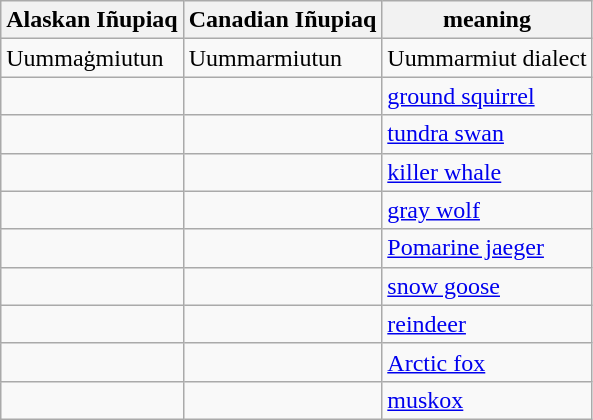<table class="wikitable">
<tr>
<th>Alaskan Iñupiaq</th>
<th>Canadian Iñupiaq</th>
<th>meaning</th>
</tr>
<tr>
<td>Uummaġmiutun</td>
<td>Uummarmiutun</td>
<td>Uummarmiut dialect</td>
</tr>
<tr>
<td></td>
<td></td>
<td><a href='#'>ground squirrel</a></td>
</tr>
<tr>
<td></td>
<td></td>
<td><a href='#'>tundra swan</a></td>
</tr>
<tr>
<td></td>
<td></td>
<td><a href='#'>killer whale</a></td>
</tr>
<tr>
<td></td>
<td></td>
<td><a href='#'>gray wolf</a></td>
</tr>
<tr>
<td></td>
<td></td>
<td><a href='#'>Pomarine jaeger</a></td>
</tr>
<tr>
<td></td>
<td></td>
<td><a href='#'>snow goose</a></td>
</tr>
<tr>
<td></td>
<td></td>
<td><a href='#'>reindeer</a></td>
</tr>
<tr>
<td></td>
<td></td>
<td><a href='#'>Arctic fox</a></td>
</tr>
<tr>
<td></td>
<td></td>
<td><a href='#'>muskox</a></td>
</tr>
</table>
